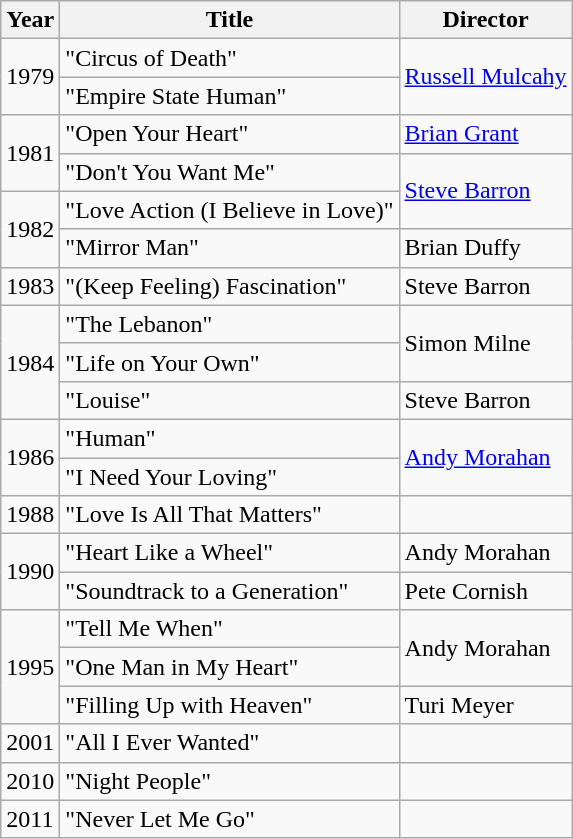<table class="wikitable">
<tr>
<th>Year</th>
<th>Title</th>
<th>Director</th>
</tr>
<tr>
<td rowspan="2">1979</td>
<td>"Circus of Death"</td>
<td rowspan="2"><a href='#'>Russell Mulcahy</a></td>
</tr>
<tr>
<td>"Empire State Human"</td>
</tr>
<tr>
<td rowspan="2">1981</td>
<td>"Open Your Heart"</td>
<td><a href='#'>Brian Grant</a></td>
</tr>
<tr>
<td>"Don't You Want Me"</td>
<td rowspan="2"><a href='#'>Steve Barron</a></td>
</tr>
<tr>
<td rowspan="2">1982</td>
<td>"Love Action (I Believe in Love)"</td>
</tr>
<tr>
<td>"Mirror Man"</td>
<td>Brian Duffy</td>
</tr>
<tr>
<td>1983</td>
<td>"(Keep Feeling) Fascination"</td>
<td>Steve Barron</td>
</tr>
<tr>
<td rowspan="3">1984</td>
<td>"The Lebanon"</td>
<td rowspan="2">Simon Milne</td>
</tr>
<tr>
<td>"Life on Your Own"</td>
</tr>
<tr>
<td>"Louise"</td>
<td>Steve Barron</td>
</tr>
<tr>
<td rowspan="2">1986</td>
<td>"Human"</td>
<td rowspan="2"><a href='#'>Andy Morahan</a></td>
</tr>
<tr>
<td>"I Need Your Loving"</td>
</tr>
<tr>
<td>1988</td>
<td>"Love Is All That Matters"</td>
<td></td>
</tr>
<tr>
<td rowspan="2">1990</td>
<td>"Heart Like a Wheel"</td>
<td>Andy Morahan</td>
</tr>
<tr>
<td>"Soundtrack to a Generation"</td>
<td>Pete Cornish</td>
</tr>
<tr>
<td rowspan="3">1995</td>
<td>"Tell Me When"</td>
<td rowspan="2">Andy Morahan</td>
</tr>
<tr>
<td>"One Man in My Heart"</td>
</tr>
<tr>
<td>"Filling Up with Heaven"</td>
<td>Turi Meyer</td>
</tr>
<tr>
<td>2001</td>
<td>"All I Ever Wanted"</td>
<td></td>
</tr>
<tr>
<td>2010</td>
<td>"Night People"</td>
<td></td>
</tr>
<tr>
<td>2011</td>
<td>"Never Let Me Go"</td>
<td></td>
</tr>
</table>
